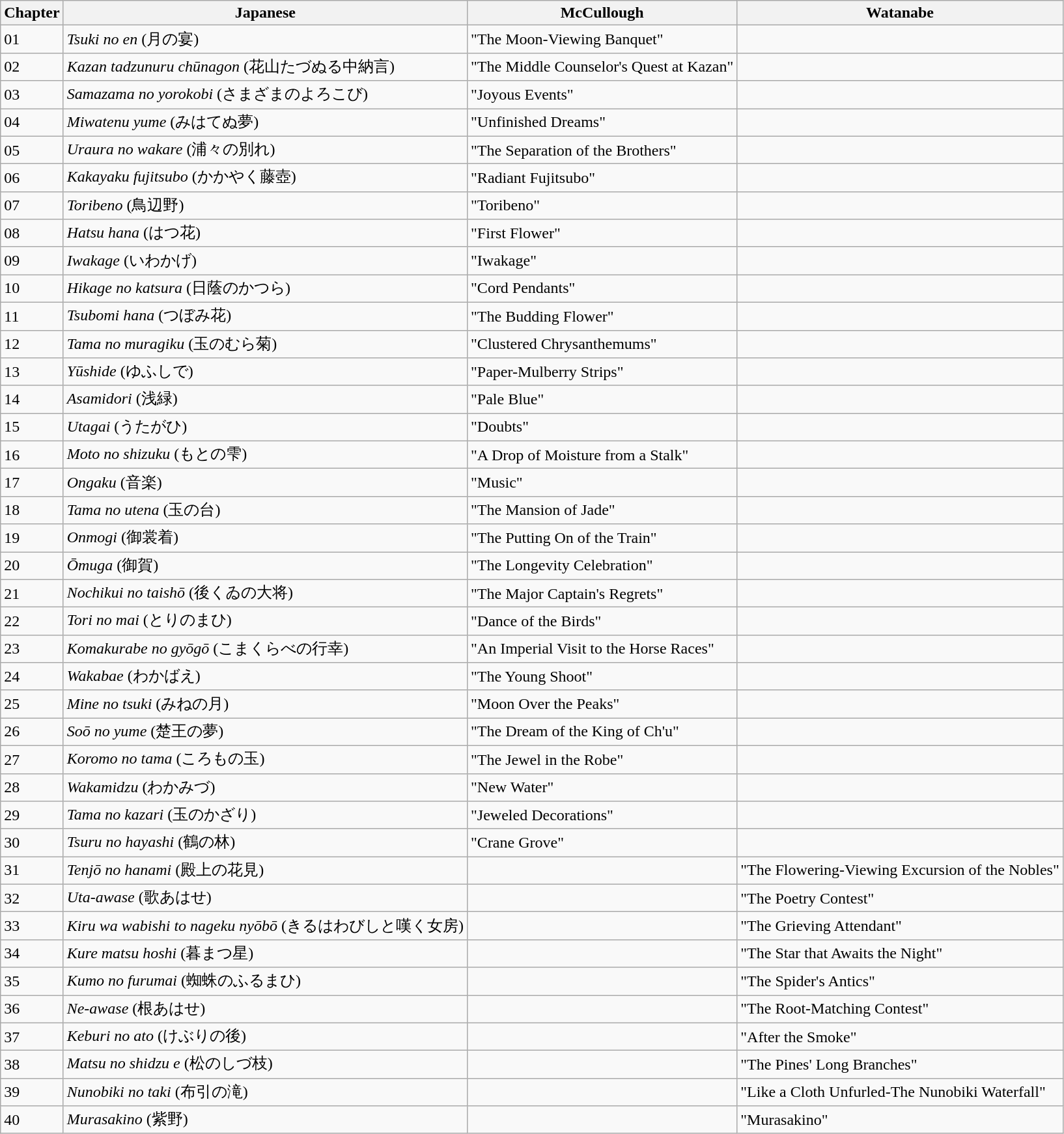<table class="wikitable">
<tr>
<th>Chapter</th>
<th>Japanese</th>
<th>McCullough</th>
<th>Watanabe</th>
</tr>
<tr>
<td>01</td>
<td><em>Tsuki no en</em> (月の宴)</td>
<td>"The Moon-Viewing Banquet"</td>
<td></td>
</tr>
<tr>
<td>02</td>
<td><em>Kazan tadzunuru chūnagon</em> (花山たづぬる中納言)</td>
<td>"The Middle Counselor's Quest at Kazan"</td>
<td></td>
</tr>
<tr>
<td>03</td>
<td><em>Samazama no yorokobi</em> (さまざまのよろこび)</td>
<td>"Joyous Events"</td>
<td></td>
</tr>
<tr>
<td>04</td>
<td><em>Miwatenu yume</em> (みはてぬ夢)</td>
<td>"Unfinished Dreams"</td>
<td></td>
</tr>
<tr>
<td>05</td>
<td><em>Uraura no wakare</em> (浦々の別れ)</td>
<td>"The Separation of the Brothers"</td>
<td></td>
</tr>
<tr>
<td>06</td>
<td><em>Kakayaku fujitsubo</em> (かかやく藤壺)</td>
<td>"Radiant Fujitsubo"</td>
<td></td>
</tr>
<tr>
<td>07</td>
<td><em>Toribeno</em> (鳥辺野)</td>
<td>"Toribeno"</td>
<td></td>
</tr>
<tr>
<td>08</td>
<td><em>Hatsu hana</em> (はつ花)</td>
<td>"First Flower"</td>
<td></td>
</tr>
<tr>
<td>09</td>
<td><em>Iwakage</em> (いわかげ)</td>
<td>"Iwakage"</td>
<td></td>
</tr>
<tr>
<td>10</td>
<td><em>Hikage no katsura</em> (日蔭のかつら)</td>
<td>"Cord Pendants"</td>
<td></td>
</tr>
<tr>
<td>11</td>
<td><em>Tsubomi hana</em> (つぼみ花)</td>
<td>"The Budding Flower"</td>
<td></td>
</tr>
<tr>
<td>12</td>
<td><em>Tama no muragiku</em> (玉のむら菊)</td>
<td>"Clustered Chrysanthemums"</td>
<td></td>
</tr>
<tr>
<td>13</td>
<td><em>Yūshide</em> (ゆふしで)</td>
<td>"Paper-Mulberry Strips"</td>
<td></td>
</tr>
<tr>
<td>14</td>
<td><em>Asamidori</em> (浅緑)</td>
<td>"Pale Blue"</td>
<td></td>
</tr>
<tr>
<td>15</td>
<td><em>Utagai</em> (うたがひ)</td>
<td>"Doubts"</td>
<td></td>
</tr>
<tr>
<td>16</td>
<td><em>Moto no shizuku</em> (もとの雫)</td>
<td>"A Drop of Moisture from a Stalk"</td>
<td></td>
</tr>
<tr>
<td>17</td>
<td><em>Ongaku</em> (音楽)</td>
<td>"Music"</td>
<td></td>
</tr>
<tr>
<td>18</td>
<td><em>Tama no utena</em> (玉の台)</td>
<td>"The Mansion of Jade"</td>
<td></td>
</tr>
<tr>
<td>19</td>
<td><em>Onmogi</em> (御裳着)</td>
<td>"The Putting On of the Train"</td>
<td></td>
</tr>
<tr>
<td>20</td>
<td><em>Ōmuga</em> (御賀)</td>
<td>"The Longevity Celebration"</td>
<td></td>
</tr>
<tr>
<td>21</td>
<td><em>Nochikui no taishō</em> (後くゐの大将)</td>
<td>"The Major Captain's Regrets"</td>
<td></td>
</tr>
<tr>
<td>22</td>
<td><em>Tori no mai</em> (とりのまひ)</td>
<td>"Dance of the Birds"</td>
<td></td>
</tr>
<tr>
<td>23</td>
<td><em>Komakurabe no gyōgō</em> (こまくらべの行幸)</td>
<td>"An Imperial Visit to the Horse Races"</td>
<td></td>
</tr>
<tr>
<td>24</td>
<td><em>Wakabae</em> (わかばえ)</td>
<td>"The Young Shoot"</td>
<td></td>
</tr>
<tr>
<td>25</td>
<td><em>Mine no tsuki</em> (みねの月)</td>
<td>"Moon Over the Peaks"</td>
<td></td>
</tr>
<tr>
<td>26</td>
<td><em>Soō no yume</em> (楚王の夢)</td>
<td>"The Dream of the King of Ch'u"</td>
<td></td>
</tr>
<tr>
<td>27</td>
<td><em>Koromo no tama</em> (ころもの玉)</td>
<td>"The Jewel in the Robe"</td>
<td></td>
</tr>
<tr>
<td>28</td>
<td><em>Wakamidzu</em> (わかみづ)</td>
<td>"New Water"</td>
<td></td>
</tr>
<tr>
<td>29</td>
<td><em>Tama no kazari</em> (玉のかざり)</td>
<td>"Jeweled Decorations"</td>
<td></td>
</tr>
<tr>
<td>30</td>
<td><em>Tsuru no hayashi</em> (鶴の林)</td>
<td>"Crane Grove"</td>
<td></td>
</tr>
<tr>
<td>31</td>
<td><em>Tenjō no hanami</em> (殿上の花見)</td>
<td></td>
<td>"The Flowering-Viewing Excursion of the Nobles"</td>
</tr>
<tr>
<td>32</td>
<td><em>Uta-awase</em> (歌あはせ)</td>
<td></td>
<td>"The Poetry Contest"</td>
</tr>
<tr>
<td>33</td>
<td><em>Kiru wa wabishi to nageku nyōbō</em> (きるはわびしと嘆く女房)</td>
<td></td>
<td>"The Grieving Attendant"</td>
</tr>
<tr>
<td>34</td>
<td><em>Kure matsu hoshi</em> (暮まつ星)</td>
<td></td>
<td>"The Star that Awaits the Night"</td>
</tr>
<tr>
<td>35</td>
<td><em>Kumo no furumai</em> (蜘蛛のふるまひ)</td>
<td></td>
<td>"The Spider's Antics"</td>
</tr>
<tr>
<td>36</td>
<td><em>Ne-awase</em> (根あはせ)</td>
<td></td>
<td>"The Root-Matching Contest"</td>
</tr>
<tr>
<td>37</td>
<td><em>Keburi no ato</em> (けぶりの後)</td>
<td></td>
<td>"After the Smoke"</td>
</tr>
<tr>
<td>38</td>
<td><em>Matsu no shidzu e</em> (松のしづ枝)</td>
<td></td>
<td>"The Pines' Long Branches"</td>
</tr>
<tr>
<td>39</td>
<td><em>Nunobiki no taki</em> (布引の滝)</td>
<td></td>
<td>"Like a Cloth Unfurled-The Nunobiki Waterfall"</td>
</tr>
<tr>
<td>40</td>
<td><em>Murasakino</em> (紫野)</td>
<td></td>
<td>"Murasakino"</td>
</tr>
</table>
